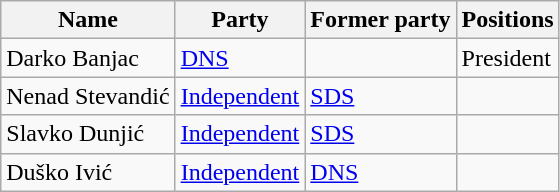<table class="wikitable">
<tr>
<th>Name</th>
<th>Party</th>
<th>Former party</th>
<th>Positions</th>
</tr>
<tr>
<td>Darko Banjac</td>
<td><a href='#'>DNS</a></td>
<td></td>
<td>President</td>
</tr>
<tr>
<td>Nenad Stevandić</td>
<td><a href='#'>Independent</a></td>
<td><a href='#'>SDS</a></td>
<td></td>
</tr>
<tr>
<td>Slavko Dunjić</td>
<td><a href='#'>Independent</a></td>
<td><a href='#'>SDS</a></td>
<td></td>
</tr>
<tr>
<td>Duško Ivić</td>
<td><a href='#'>Independent</a></td>
<td><a href='#'>DNS</a></td>
<td></td>
</tr>
</table>
